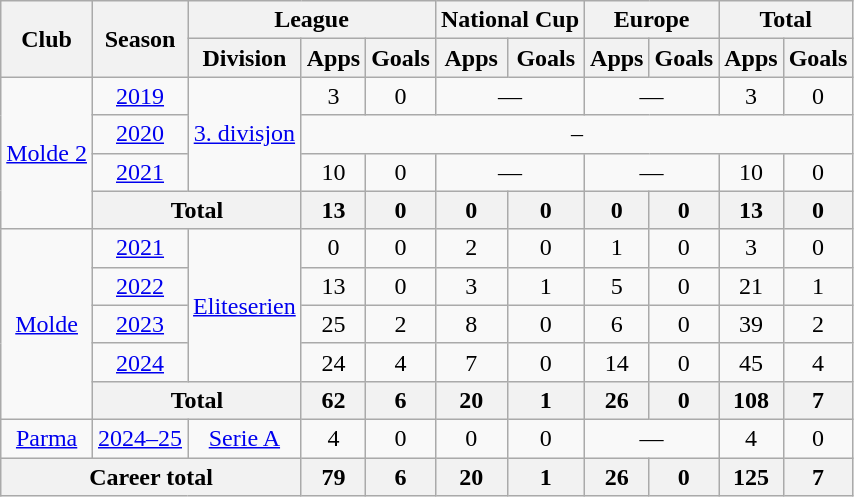<table class="wikitable" style="text-align: center">
<tr>
<th rowspan="2">Club</th>
<th rowspan="2">Season</th>
<th colspan="3">League</th>
<th colspan="2">National Cup</th>
<th colspan="2">Europe</th>
<th colspan="2">Total</th>
</tr>
<tr>
<th>Division</th>
<th>Apps</th>
<th>Goals</th>
<th>Apps</th>
<th>Goals</th>
<th>Apps</th>
<th>Goals</th>
<th>Apps</th>
<th>Goals</th>
</tr>
<tr>
<td rowspan="4"><a href='#'>Molde 2</a></td>
<td><a href='#'>2019</a></td>
<td rowspan="3"><a href='#'>3. divisjon</a></td>
<td>3</td>
<td>0</td>
<td colspan="2">—</td>
<td colspan="2">—</td>
<td>3</td>
<td>0</td>
</tr>
<tr>
<td><a href='#'>2020</a></td>
<td colspan="10">–</td>
</tr>
<tr>
<td><a href='#'>2021</a></td>
<td>10</td>
<td>0</td>
<td colspan="2">—</td>
<td colspan="2">—</td>
<td>10</td>
<td>0</td>
</tr>
<tr>
<th colspan="2">Total</th>
<th>13</th>
<th>0</th>
<th>0</th>
<th>0</th>
<th>0</th>
<th>0</th>
<th>13</th>
<th>0</th>
</tr>
<tr>
<td rowspan="5"><a href='#'>Molde</a></td>
<td><a href='#'>2021</a></td>
<td rowspan="4"><a href='#'>Eliteserien</a></td>
<td>0</td>
<td>0</td>
<td>2</td>
<td>0</td>
<td>1</td>
<td>0</td>
<td>3</td>
<td>0</td>
</tr>
<tr>
<td><a href='#'>2022</a></td>
<td>13</td>
<td>0</td>
<td>3</td>
<td>1</td>
<td>5</td>
<td>0</td>
<td>21</td>
<td>1</td>
</tr>
<tr>
<td><a href='#'>2023</a></td>
<td>25</td>
<td>2</td>
<td>8</td>
<td>0</td>
<td>6</td>
<td>0</td>
<td>39</td>
<td>2</td>
</tr>
<tr>
<td><a href='#'>2024</a></td>
<td>24</td>
<td>4</td>
<td>7</td>
<td>0</td>
<td>14</td>
<td>0</td>
<td>45</td>
<td>4</td>
</tr>
<tr>
<th colspan="2">Total</th>
<th>62</th>
<th>6</th>
<th>20</th>
<th>1</th>
<th>26</th>
<th>0</th>
<th>108</th>
<th>7</th>
</tr>
<tr>
<td><a href='#'>Parma</a></td>
<td><a href='#'>2024–25</a></td>
<td><a href='#'>Serie A</a></td>
<td>4</td>
<td>0</td>
<td>0</td>
<td>0</td>
<td colspan="2">—</td>
<td>4</td>
<td>0</td>
</tr>
<tr>
<th colspan="3">Career total</th>
<th>79</th>
<th>6</th>
<th>20</th>
<th>1</th>
<th>26</th>
<th>0</th>
<th>125</th>
<th>7</th>
</tr>
</table>
